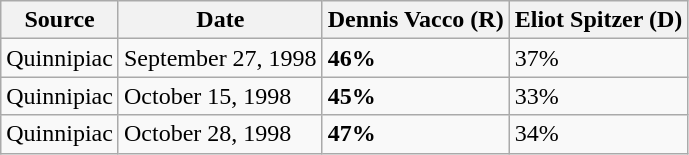<table class="wikitable">
<tr>
<th>Source</th>
<th>Date</th>
<th>Dennis Vacco (R)</th>
<th>Eliot Spitzer (D)</th>
</tr>
<tr>
<td>Quinnipiac</td>
<td>September 27, 1998</td>
<td><strong>46%</strong></td>
<td>37%</td>
</tr>
<tr>
<td>Quinnipiac</td>
<td>October 15, 1998</td>
<td><strong>45%</strong></td>
<td>33%</td>
</tr>
<tr>
<td>Quinnipiac</td>
<td>October 28, 1998</td>
<td><strong>47%</strong></td>
<td>34%</td>
</tr>
</table>
